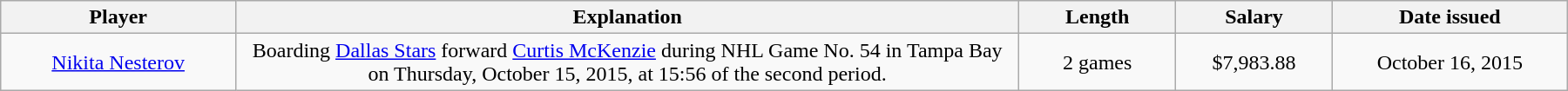<table class="wikitable" style="width:75em; text-align:center;">
<tr>
<th style="width:15%;">Player</th>
<th style="width:50%;">Explanation</th>
<th style="width:10%;">Length</th>
<th style="width:10%;">Salary</th>
<th style="width:15%;">Date issued</th>
</tr>
<tr>
<td><a href='#'>Nikita Nesterov</a></td>
<td>Boarding <a href='#'>Dallas Stars</a> forward <a href='#'>Curtis McKenzie</a> during NHL Game No. 54 in Tampa Bay on Thursday, October 15, 2015, at 15:56 of the second period.</td>
<td>2 games</td>
<td>$7,983.88</td>
<td>October 16, 2015</td>
</tr>
</table>
